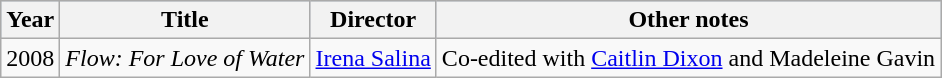<table class="wikitable">
<tr style="background:#b0c4de; text-align:center;">
<th>Year</th>
<th>Title</th>
<th>Director</th>
<th>Other notes</th>
</tr>
<tr>
<td>2008</td>
<td><em>Flow: For Love of Water</em></td>
<td><a href='#'>Irena Salina</a></td>
<td>Co-edited with <a href='#'>Caitlin Dixon</a> and Madeleine Gavin</td>
</tr>
</table>
